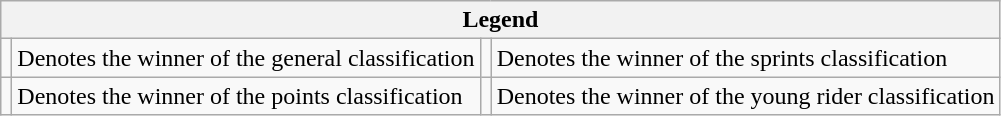<table class="wikitable">
<tr>
<th colspan="4">Legend</th>
</tr>
<tr>
<td></td>
<td>Denotes the winner of the general classification</td>
<td></td>
<td>Denotes the winner of the sprints classification</td>
</tr>
<tr>
<td></td>
<td>Denotes the winner of the points classification</td>
<td></td>
<td>Denotes the winner of the young rider classification</td>
</tr>
</table>
